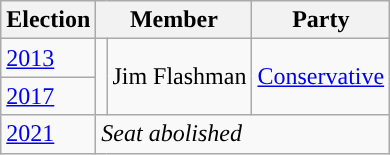<table class="wikitable">
<tr>
<th>Election</th>
<th colspan="2">Member</th>
<th>Party</th>
</tr>
<tr>
<td><a href='#'>2013</a></td>
<td rowspan="2" style="background-color: "></td>
<td rowspan="2">Jim Flashman</td>
<td rowspan="2"><a href='#'>Conservative</a></td>
</tr>
<tr>
<td><a href='#'>2017</a></td>
</tr>
<tr>
<td><a href='#'>2021</a></td>
<td colspan="3"><em>Seat abolished</em></td>
</tr>
</table>
